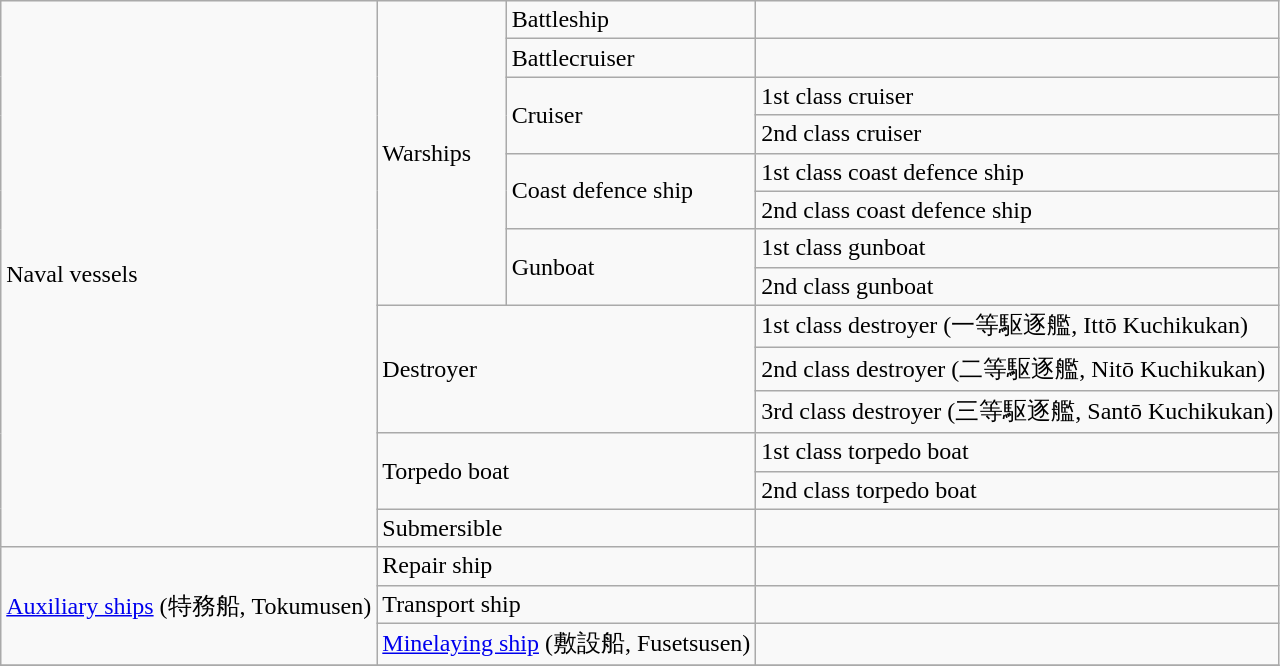<table class="wikitable">
<tr>
<td rowspan="14">Naval vessels</td>
<td rowspan="8">Warships</td>
<td>Battleship</td>
<td></td>
</tr>
<tr>
<td>Battlecruiser</td>
<td></td>
</tr>
<tr>
<td rowspan="2">Cruiser</td>
<td>1st class cruiser</td>
</tr>
<tr>
<td>2nd class cruiser</td>
</tr>
<tr>
<td rowspan="2">Coast defence ship</td>
<td>1st class coast defence ship</td>
</tr>
<tr>
<td>2nd class coast defence ship</td>
</tr>
<tr>
<td rowspan="2">Gunboat</td>
<td>1st class gunboat</td>
</tr>
<tr>
<td>2nd class gunboat</td>
</tr>
<tr>
<td colspan="2" rowspan="3">Destroyer</td>
<td>1st class destroyer (一等駆逐艦, Ittō Kuchikukan)</td>
</tr>
<tr>
<td>2nd class destroyer (二等駆逐艦, Nitō Kuchikukan)</td>
</tr>
<tr>
<td>3rd class destroyer (三等駆逐艦, Santō Kuchikukan)</td>
</tr>
<tr>
<td colspan="2" rowspan="2">Torpedo boat</td>
<td>1st class torpedo boat</td>
</tr>
<tr>
<td>2nd class torpedo boat</td>
</tr>
<tr>
<td colspan="2">Submersible</td>
<td></td>
</tr>
<tr>
<td rowspan="3"><a href='#'>Auxiliary ships</a> (特務船, Tokumusen)</td>
<td colspan="2">Repair ship</td>
<td></td>
</tr>
<tr>
<td colspan="2">Transport ship</td>
<td></td>
</tr>
<tr>
<td colspan="2"><a href='#'>Minelaying ship</a> (敷設船, Fusetsusen)</td>
<td></td>
</tr>
<tr>
</tr>
</table>
